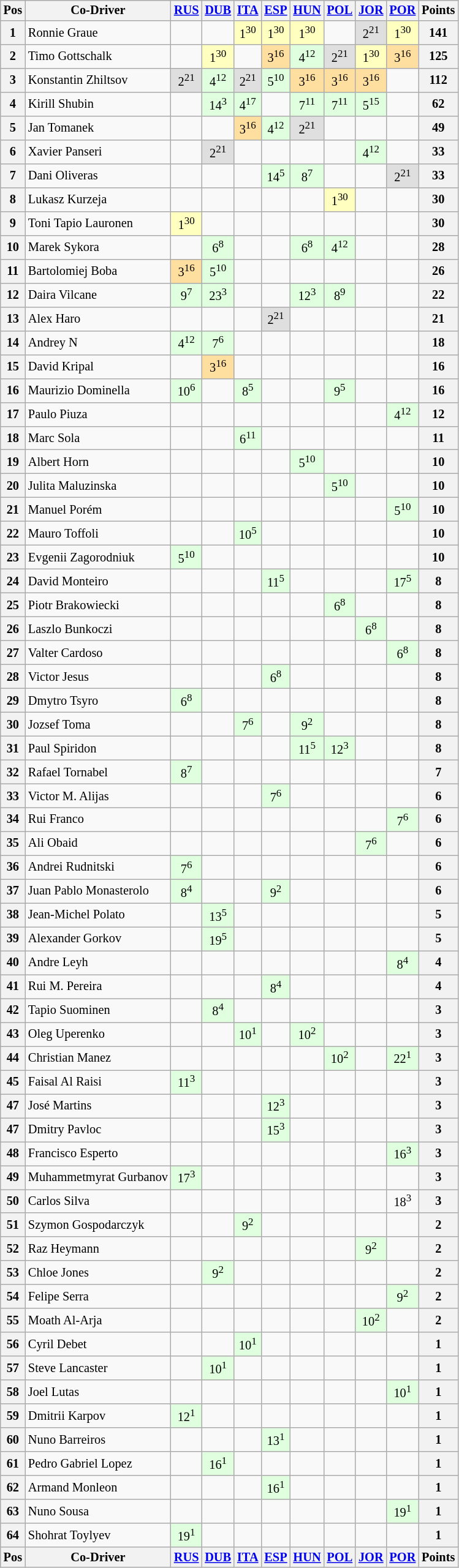<table class="wikitable" style="font-size: 85%; text-align: center; display: inline-table;">
<tr valign="top">
<th valign="middle">Pos</th>
<th valign="middle">Co-Driver</th>
<th><a href='#'>RUS</a><br></th>
<th><a href='#'>DUB</a><br></th>
<th><a href='#'>ITA</a><br></th>
<th><a href='#'>ESP</a><br></th>
<th><a href='#'>HUN</a><br></th>
<th><a href='#'>POL</a><br></th>
<th><a href='#'>JOR</a><br></th>
<th><a href='#'>POR</a><br></th>
<th valign="middle">Points</th>
</tr>
<tr>
<th>1</th>
<td align=left> Ronnie Graue</td>
<td></td>
<td></td>
<td style="background:#ffffbf;">1<sup>30</sup></td>
<td style="background:#ffffbf;">1<sup>30</sup></td>
<td style="background:#ffffbf;">1<sup>30</sup></td>
<td></td>
<td style="background:#dfdfdf;">2<sup>21</sup></td>
<td style="background:#ffffbf;">1<sup>30</sup></td>
<th>141</th>
</tr>
<tr>
<th>2</th>
<td align=left> Timo Gottschalk</td>
<td></td>
<td style="background:#ffffbf;">1<sup>30</sup></td>
<td></td>
<td style="background:#ffdf9f;">3<sup>16</sup></td>
<td style="background:#dfffdf;">4<sup>12</sup></td>
<td style="background:#dfdfdf;">2<sup>21</sup></td>
<td style="background:#ffffbf;">1<sup>30</sup></td>
<td style="background:#ffdf9f;">3<sup>16</sup></td>
<th>125</th>
</tr>
<tr>
<th>3</th>
<td align=left> Konstantin Zhiltsov</td>
<td style="background:#dfdfdf;">2<sup>21</sup></td>
<td style="background:#dfffdf;">4<sup>12</sup></td>
<td style="background:#dfdfdf;">2<sup>21</sup></td>
<td style="background:#dfffdf;">5<sup>10</sup></td>
<td style="background:#ffdf9f;">3<sup>16</sup></td>
<td style="background:#ffdf9f;">3<sup>16</sup></td>
<td style="background:#ffdf9f;">3<sup>16</sup></td>
<td></td>
<th>112</th>
</tr>
<tr>
<th>4</th>
<td align=left> Kirill Shubin</td>
<td></td>
<td style="background:#dfffdf;">14<sup>3</sup></td>
<td style="background:#dfffdf;">4<sup>17</sup></td>
<td></td>
<td style="background:#dfffdf;">7<sup>11</sup></td>
<td style="background:#dfffdf;">7<sup>11</sup></td>
<td style="background:#dfffdf;">5<sup>15</sup></td>
<td></td>
<th>62</th>
</tr>
<tr>
<th>5</th>
<td align=left> Jan Tomanek</td>
<td></td>
<td></td>
<td style="background:#ffdf9f;">3<sup>16</sup></td>
<td style="background:#dfffdf;">4<sup>12</sup></td>
<td style="background:#dfdfdf;">2<sup>21</sup></td>
<td></td>
<td></td>
<td></td>
<th>49</th>
</tr>
<tr>
<th>6</th>
<td align=left> Xavier Panseri</td>
<td></td>
<td style="background:#dfdfdf;">2<sup>21</sup></td>
<td></td>
<td></td>
<td></td>
<td></td>
<td style="background:#dfffdf;">4<sup>12</sup></td>
<td></td>
<th>33</th>
</tr>
<tr>
<th>7</th>
<td align=left> Dani Oliveras</td>
<td></td>
<td></td>
<td></td>
<td style="background:#dfffdf;">14<sup>5</sup></td>
<td style="background:#dfffdf;">8<sup>7</sup></td>
<td></td>
<td></td>
<td style="background:#dfdfdf;">2<sup>21</sup></td>
<th>33</th>
</tr>
<tr>
<th>8</th>
<td align=left> Lukasz Kurzeja</td>
<td></td>
<td></td>
<td></td>
<td></td>
<td></td>
<td style="background:#ffffbf;">1<sup>30</sup></td>
<td></td>
<td></td>
<th>30</th>
</tr>
<tr>
<th>9</th>
<td align=left> Toni Tapio Lauronen</td>
<td style="background:#ffffbf;">1<sup>30</sup></td>
<td></td>
<td></td>
<td></td>
<td></td>
<td></td>
<td></td>
<td></td>
<th>30</th>
</tr>
<tr>
<th>10</th>
<td align=left> Marek Sykora</td>
<td></td>
<td style="background:#dfffdf;">6<sup>8</sup></td>
<td></td>
<td></td>
<td style="background:#dfffdf;">6<sup>8</sup></td>
<td style="background:#dfffdf;">4<sup>12</sup></td>
<td></td>
<td></td>
<th>28</th>
</tr>
<tr>
<th>11</th>
<td align=left> Bartolomiej Boba</td>
<td style="background:#ffdf9f;">3<sup>16</sup></td>
<td style="background:#dfffdf;">5<sup>10</sup></td>
<td></td>
<td></td>
<td></td>
<td></td>
<td></td>
<td></td>
<th>26</th>
</tr>
<tr>
<th>12</th>
<td align=left> Daira Vilcane</td>
<td style="background:#dfffdf;">9<sup>7</sup></td>
<td style="background:#dfffdf;">23<sup>3</sup></td>
<td></td>
<td></td>
<td style="background:#dfffdf;">12<sup>3</sup></td>
<td style="background:#dfffdf;">8<sup>9</sup></td>
<td></td>
<td></td>
<th>22</th>
</tr>
<tr>
<th>13</th>
<td align=left> Alex Haro</td>
<td></td>
<td></td>
<td></td>
<td style="background:#dfdfdf;">2<sup>21</sup></td>
<td></td>
<td></td>
<td></td>
<td></td>
<th>21</th>
</tr>
<tr>
<th>14</th>
<td align=left> Andrey N</td>
<td style="background:#dfffdf;">4<sup>12</sup></td>
<td style="background:#dfffdf;">7<sup>6</sup></td>
<td></td>
<td></td>
<td></td>
<td></td>
<td></td>
<td></td>
<th>18</th>
</tr>
<tr>
<th>15</th>
<td align=left> David Kripal</td>
<td></td>
<td style="background:#ffdf9f;">3<sup>16</sup></td>
<td></td>
<td></td>
<td></td>
<td></td>
<td></td>
<td></td>
<th>16</th>
</tr>
<tr>
<th>16</th>
<td align=left> Maurizio Dominella</td>
<td style="background:#dfffdf;">10<sup>6</sup></td>
<td></td>
<td style="background:#dfffdf;">8<sup>5</sup></td>
<td></td>
<td></td>
<td style="background:#dfffdf;">9<sup>5</sup></td>
<td></td>
<td></td>
<th>16</th>
</tr>
<tr>
<th>17</th>
<td align=left> Paulo Piuza</td>
<td></td>
<td></td>
<td></td>
<td></td>
<td></td>
<td></td>
<td></td>
<td style="background:#dfffdf;">4<sup>12</sup></td>
<th>12</th>
</tr>
<tr>
<th>18</th>
<td align=left> Marc Sola</td>
<td></td>
<td></td>
<td style="background:#dfffdf;">6<sup>11</sup></td>
<td></td>
<td></td>
<td></td>
<td></td>
<td></td>
<th>11</th>
</tr>
<tr>
<th>19</th>
<td align=left> Albert Horn</td>
<td></td>
<td></td>
<td></td>
<td></td>
<td style="background:#dfffdf;">5<sup>10</sup></td>
<td></td>
<td></td>
<td></td>
<th>10</th>
</tr>
<tr>
<th>20</th>
<td align=left> Julita Maluzinska</td>
<td></td>
<td></td>
<td></td>
<td></td>
<td></td>
<td style="background:#dfffdf;">5<sup>10</sup></td>
<td></td>
<td></td>
<th>10</th>
</tr>
<tr>
<th>21</th>
<td align=left> Manuel Porém</td>
<td></td>
<td></td>
<td></td>
<td></td>
<td></td>
<td></td>
<td></td>
<td style="background:#dfffdf;">5<sup>10</sup></td>
<th>10</th>
</tr>
<tr>
<th>22</th>
<td align=left> Mauro Toffoli</td>
<td></td>
<td></td>
<td style="background:#dfffdf;">10<sup>5</sup></td>
<td></td>
<td></td>
<td></td>
<td></td>
<td></td>
<th>10</th>
</tr>
<tr>
<th>23</th>
<td align=left> Evgenii Zagorodniuk</td>
<td style="background:#dfffdf;">5<sup>10</sup></td>
<td></td>
<td></td>
<td></td>
<td></td>
<td></td>
<td></td>
<td></td>
<th>10</th>
</tr>
<tr>
<th>24</th>
<td align=left> David Monteiro</td>
<td></td>
<td></td>
<td></td>
<td style="background:#dfffdf;">11<sup>5</sup></td>
<td></td>
<td></td>
<td></td>
<td style="background:#dfffdf;">17<sup>5</sup></td>
<th>8</th>
</tr>
<tr>
<th>25</th>
<td align=left> Piotr Brakowiecki</td>
<td></td>
<td></td>
<td></td>
<td></td>
<td></td>
<td style="background:#dfffdf;">6<sup>8</sup></td>
<td></td>
<td></td>
<th>8</th>
</tr>
<tr>
<th>26</th>
<td align=left> Laszlo Bunkoczi</td>
<td></td>
<td></td>
<td></td>
<td></td>
<td></td>
<td></td>
<td style="background:#dfffdf;">6<sup>8</sup></td>
<td></td>
<th>8</th>
</tr>
<tr>
<th>27</th>
<td align=left> Valter Cardoso</td>
<td></td>
<td></td>
<td></td>
<td></td>
<td></td>
<td></td>
<td></td>
<td style="background:#dfffdf;">6<sup>8</sup></td>
<th>8</th>
</tr>
<tr>
<th>28</th>
<td align=left> Victor Jesus</td>
<td></td>
<td></td>
<td></td>
<td style="background:#dfffdf;">6<sup>8</sup></td>
<td></td>
<td></td>
<td></td>
<td></td>
<th>8</th>
</tr>
<tr>
<th>29</th>
<td align=left> Dmytro Tsyro</td>
<td style="background:#dfffdf;">6<sup>8</sup></td>
<td></td>
<td></td>
<td></td>
<td></td>
<td></td>
<td></td>
<td></td>
<th>8</th>
</tr>
<tr>
<th>30</th>
<td align=left> Jozsef Toma</td>
<td></td>
<td></td>
<td style="background:#dfffdf;">7<sup>6</sup></td>
<td></td>
<td style="background:#dfffdf;">9<sup>2</sup></td>
<td></td>
<td></td>
<td></td>
<th>8</th>
</tr>
<tr>
<th>31</th>
<td align=left> Paul Spiridon</td>
<td></td>
<td></td>
<td></td>
<td></td>
<td style="background:#dfffdf;">11<sup>5</sup></td>
<td style="background:#dfffdf;">12<sup>3</sup></td>
<td></td>
<td></td>
<th>8</th>
</tr>
<tr>
<th>32</th>
<td align=left> Rafael Tornabel</td>
<td style="background:#dfffdf;">8<sup>7</sup></td>
<td></td>
<td></td>
<td></td>
<td></td>
<td></td>
<td></td>
<td></td>
<th>7</th>
</tr>
<tr>
<th>33</th>
<td align=left> Victor M. Alijas</td>
<td></td>
<td></td>
<td></td>
<td style="background:#dfffdf;">7<sup>6</sup></td>
<td></td>
<td></td>
<td></td>
<td></td>
<th>6</th>
</tr>
<tr>
<th>34</th>
<td align=left> Rui Franco</td>
<td></td>
<td></td>
<td></td>
<td></td>
<td></td>
<td></td>
<td></td>
<td style="background:#dfffdf;">7<sup>6</sup></td>
<th>6</th>
</tr>
<tr>
<th>35</th>
<td align=left> Ali Obaid</td>
<td></td>
<td></td>
<td></td>
<td></td>
<td></td>
<td></td>
<td style="background:#dfffdf;">7<sup>6</sup></td>
<td></td>
<th>6</th>
</tr>
<tr>
<th>36</th>
<td align=left> Andrei Rudnitski</td>
<td style="background:#dfffdf;">7<sup>6</sup></td>
<td></td>
<td></td>
<td></td>
<td></td>
<td></td>
<td></td>
<td></td>
<th>6</th>
</tr>
<tr>
<th>37</th>
<td align=left> Juan Pablo Monasterolo</td>
<td style="background:#dfffdf;">8<sup>4</sup></td>
<td></td>
<td></td>
<td style="background:#dfffdf;">9<sup>2</sup></td>
<td></td>
<td></td>
<td></td>
<td></td>
<th>6</th>
</tr>
<tr>
<th>38</th>
<td align=left> Jean-Michel Polato</td>
<td></td>
<td style="background:#dfffdf;">13<sup>5</sup></td>
<td></td>
<td></td>
<td></td>
<td></td>
<td></td>
<td></td>
<th>5</th>
</tr>
<tr>
<th>39</th>
<td align=left> Alexander Gorkov</td>
<td></td>
<td style="background:#dfffdf;">19<sup>5</sup></td>
<td></td>
<td></td>
<td></td>
<td></td>
<td></td>
<td></td>
<th>5</th>
</tr>
<tr>
<th>40</th>
<td align=left> Andre Leyh</td>
<td></td>
<td></td>
<td></td>
<td></td>
<td></td>
<td></td>
<td></td>
<td style="background:#dfffdf;">8<sup>4</sup></td>
<th>4</th>
</tr>
<tr>
<th>41</th>
<td align=left> Rui M. Pereira</td>
<td></td>
<td></td>
<td></td>
<td style="background:#dfffdf;">8<sup>4</sup></td>
<td></td>
<td></td>
<td></td>
<td></td>
<th>4</th>
</tr>
<tr>
<th>42</th>
<td align=left> Tapio Suominen</td>
<td></td>
<td style="background:#dfffdf;">8<sup>4</sup></td>
<td></td>
<td></td>
<td></td>
<td></td>
<td></td>
<td></td>
<th>3</th>
</tr>
<tr>
<th>43</th>
<td align=left> Oleg Uperenko</td>
<td></td>
<td></td>
<td style="background:#dfffdf;">10<sup>1</sup></td>
<td></td>
<td style="background:#dfffdf;">10<sup>2</sup></td>
<td></td>
<td></td>
<td></td>
<th>3</th>
</tr>
<tr>
<th>44</th>
<td align=left> Christian Manez</td>
<td></td>
<td></td>
<td></td>
<td></td>
<td></td>
<td style="background:#dfffdf;">10<sup>2</sup></td>
<td></td>
<td style="background:#dfffdf;">22<sup>1</sup></td>
<th>3</th>
</tr>
<tr>
<th>45</th>
<td align=left> Faisal Al Raisi</td>
<td style="background:#dfffdf;">11<sup>3</sup></td>
<td></td>
<td></td>
<td></td>
<td></td>
<td></td>
<td></td>
<td></td>
<th>3</th>
</tr>
<tr>
<th>47</th>
<td align=left> José Martins</td>
<td></td>
<td></td>
<td></td>
<td style="background:#dfffdf;">12<sup>3</sup></td>
<td></td>
<td></td>
<td></td>
<td></td>
<th>3</th>
</tr>
<tr>
<th>47</th>
<td align=left> Dmitry Pavloc</td>
<td></td>
<td></td>
<td></td>
<td style="background:#dfffdf;">15<sup>3</sup></td>
<td></td>
<td></td>
<td></td>
<td></td>
<th>3</th>
</tr>
<tr>
<th>48</th>
<td align=left> Francisco Esperto</td>
<td></td>
<td></td>
<td></td>
<td></td>
<td></td>
<td></td>
<td></td>
<td style="background:#dfffdf;">16<sup>3</sup></td>
<th>3</th>
</tr>
<tr>
<th>49</th>
<td align=left> Muhammetmyrat Gurbanov</td>
<td style="background:#dfffdf;">17<sup>3</sup></td>
<td></td>
<td></td>
<td></td>
<td></td>
<td></td>
<td></td>
<td></td>
<th>3</th>
</tr>
<tr>
<th>50</th>
<td align=left> Carlos Silva</td>
<td></td>
<td></td>
<td></td>
<td></td>
<td></td>
<td></td>
<td></td>
<td tyle="background:#dfffdf;">18<sup>3</sup></td>
<th>3</th>
</tr>
<tr>
<th>51</th>
<td align=left> Szymon Gospodarczyk</td>
<td></td>
<td></td>
<td style="background:#dfffdf;">9<sup>2</sup></td>
<td></td>
<td></td>
<td></td>
<td></td>
<td></td>
<th>2</th>
</tr>
<tr>
<th>52</th>
<td align=left> Raz Heymann</td>
<td></td>
<td></td>
<td></td>
<td></td>
<td></td>
<td></td>
<td style="background:#dfffdf;">9<sup>2</sup></td>
<td></td>
<th>2</th>
</tr>
<tr>
<th>53</th>
<td align=left> Chloe Jones</td>
<td></td>
<td style="background:#dfffdf;">9<sup>2</sup></td>
<td></td>
<td></td>
<td></td>
<td></td>
<td></td>
<td></td>
<th>2</th>
</tr>
<tr>
<th>54</th>
<td align=left> Felipe Serra</td>
<td></td>
<td></td>
<td></td>
<td></td>
<td></td>
<td></td>
<td></td>
<td style="background:#dfffdf;">9<sup>2</sup></td>
<th>2</th>
</tr>
<tr>
<th>55</th>
<td align=left> Moath Al-Arja</td>
<td></td>
<td></td>
<td></td>
<td></td>
<td></td>
<td></td>
<td style="background:#dfffdf;">10<sup>2</sup></td>
<td></td>
<th>2</th>
</tr>
<tr>
<th>56</th>
<td align=left> Cyril Debet</td>
<td></td>
<td></td>
<td style="background:#dfffdf;">10<sup>1</sup></td>
<td></td>
<td></td>
<td></td>
<td></td>
<td></td>
<th>1</th>
</tr>
<tr>
<th>57</th>
<td align=left> Steve Lancaster</td>
<td></td>
<td style="background:#dfffdf;">10<sup>1</sup></td>
<td></td>
<td></td>
<td></td>
<td></td>
<td></td>
<td></td>
<th>1</th>
</tr>
<tr>
<th>58</th>
<td align=left> Joel Lutas</td>
<td></td>
<td></td>
<td></td>
<td></td>
<td></td>
<td></td>
<td></td>
<td style="background:#dfffdf;">10<sup>1</sup></td>
<th>1</th>
</tr>
<tr>
<th>59</th>
<td align=left> Dmitrii Karpov</td>
<td style="background:#dfffdf;">12<sup>1</sup></td>
<td></td>
<td></td>
<td></td>
<td></td>
<td></td>
<td></td>
<td></td>
<th>1</th>
</tr>
<tr>
<th>60</th>
<td align=left> Nuno Barreiros</td>
<td></td>
<td></td>
<td></td>
<td style="background:#dfffdf;">13<sup>1</sup></td>
<td></td>
<td></td>
<td></td>
<td></td>
<th>1</th>
</tr>
<tr>
<th>61</th>
<td align=left> Pedro Gabriel Lopez</td>
<td></td>
<td style="background:#dfffdf;">16<sup>1</sup></td>
<td></td>
<td></td>
<td></td>
<td></td>
<td></td>
<td></td>
<th>1</th>
</tr>
<tr>
<th>62</th>
<td align=left> Armand Monleon</td>
<td></td>
<td></td>
<td></td>
<td style="background:#dfffdf;">16<sup>1</sup></td>
<td></td>
<td></td>
<td></td>
<td></td>
<th>1</th>
</tr>
<tr>
<th>63</th>
<td align=left> Nuno Sousa</td>
<td></td>
<td></td>
<td></td>
<td></td>
<td></td>
<td></td>
<td></td>
<td style="background:#dfffdf;">19<sup>1</sup></td>
<th>1</th>
</tr>
<tr>
<th>64</th>
<td align=left> Shohrat Toylyev</td>
<td style="background:#dfffdf;">19<sup>1</sup></td>
<td></td>
<td></td>
<td></td>
<td></td>
<td></td>
<td></td>
<td></td>
<th>1</th>
</tr>
<tr valign="top">
<th valign="middle">Pos</th>
<th valign="middle">Co-Driver</th>
<th><a href='#'>RUS</a><br></th>
<th><a href='#'>DUB</a><br></th>
<th><a href='#'>ITA</a><br></th>
<th><a href='#'>ESP</a><br></th>
<th><a href='#'>HUN</a><br></th>
<th><a href='#'>POL</a><br></th>
<th><a href='#'>JOR</a><br></th>
<th><a href='#'>POR</a><br></th>
<th valign="middle">Points</th>
</tr>
</table>
